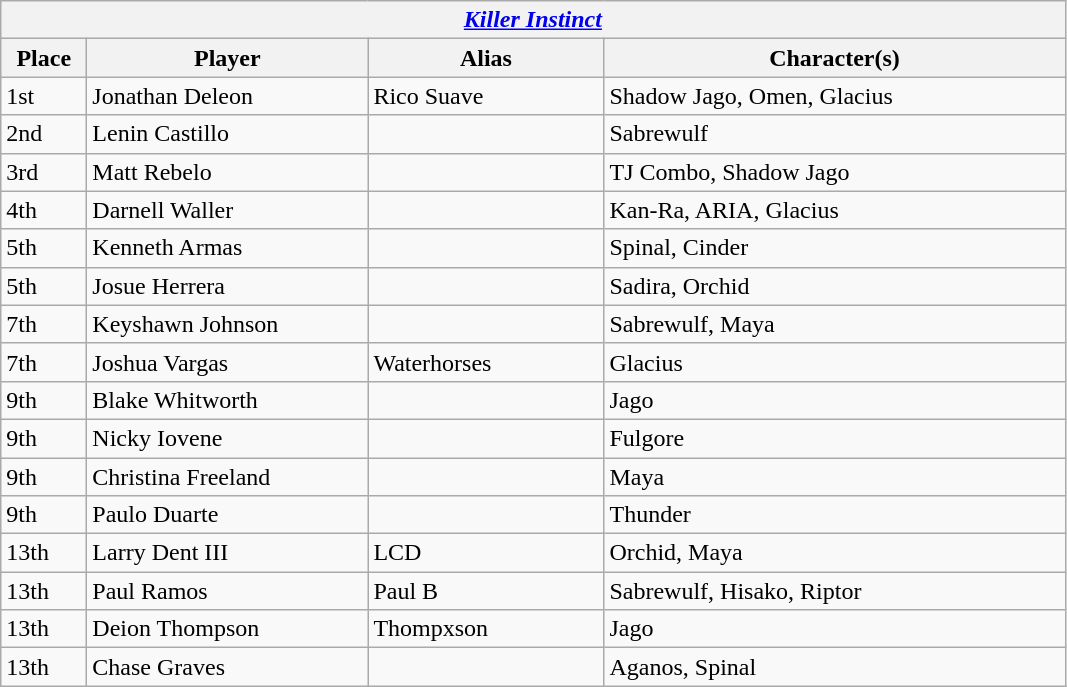<table class="wikitable">
<tr>
<th colspan=6><em><a href='#'>Killer Instinct</a></em> </th>
</tr>
<tr>
<th style="width:50px;">Place</th>
<th style="width:180px;">Player</th>
<th style="width:150px;">Alias</th>
<th style="width:300px;">Character(s)</th>
</tr>
<tr>
<td>1st</td>
<td> Jonathan Deleon</td>
<td>Rico Suave</td>
<td>Shadow Jago, Omen, Glacius</td>
</tr>
<tr>
<td>2nd</td>
<td> Lenin Castillo</td>
<td></td>
<td>Sabrewulf</td>
</tr>
<tr>
<td>3rd</td>
<td> Matt Rebelo</td>
<td></td>
<td>TJ Combo, Shadow Jago</td>
</tr>
<tr>
<td>4th</td>
<td> Darnell Waller</td>
<td></td>
<td>Kan-Ra, ARIA, Glacius</td>
</tr>
<tr>
<td>5th</td>
<td> Kenneth Armas</td>
<td></td>
<td>Spinal, Cinder</td>
</tr>
<tr>
<td>5th</td>
<td> Josue Herrera</td>
<td></td>
<td>Sadira, Orchid</td>
</tr>
<tr>
<td>7th</td>
<td> Keyshawn Johnson</td>
<td></td>
<td>Sabrewulf, Maya</td>
</tr>
<tr>
<td>7th</td>
<td> Joshua Vargas</td>
<td>Waterhorses</td>
<td>Glacius</td>
</tr>
<tr>
<td>9th</td>
<td> Blake Whitworth</td>
<td></td>
<td>Jago</td>
</tr>
<tr>
<td>9th</td>
<td> Nicky Iovene</td>
<td></td>
<td>Fulgore</td>
</tr>
<tr>
<td>9th</td>
<td> Christina Freeland</td>
<td></td>
<td>Maya</td>
</tr>
<tr>
<td>9th</td>
<td> Paulo Duarte</td>
<td></td>
<td>Thunder</td>
</tr>
<tr>
<td>13th</td>
<td> Larry Dent III</td>
<td>LCD</td>
<td>Orchid, Maya</td>
</tr>
<tr>
<td>13th</td>
<td> Paul Ramos</td>
<td>Paul B</td>
<td>Sabrewulf, Hisako, Riptor</td>
</tr>
<tr>
<td>13th</td>
<td> Deion Thompson</td>
<td>Thompxson</td>
<td>Jago</td>
</tr>
<tr>
<td>13th</td>
<td> Chase Graves</td>
<td></td>
<td>Aganos, Spinal</td>
</tr>
</table>
